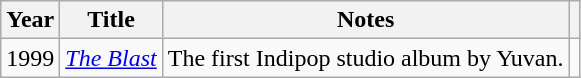<table class="wikitable" style="text-align:center;">
<tr>
<th>Year</th>
<th>Title</th>
<th>Notes</th>
<th></th>
</tr>
<tr>
<td>1999</td>
<td><em><a href='#'>The Blast</a></em></td>
<td>The first Indipop studio album by Yuvan.</td>
<td></td>
</tr>
</table>
